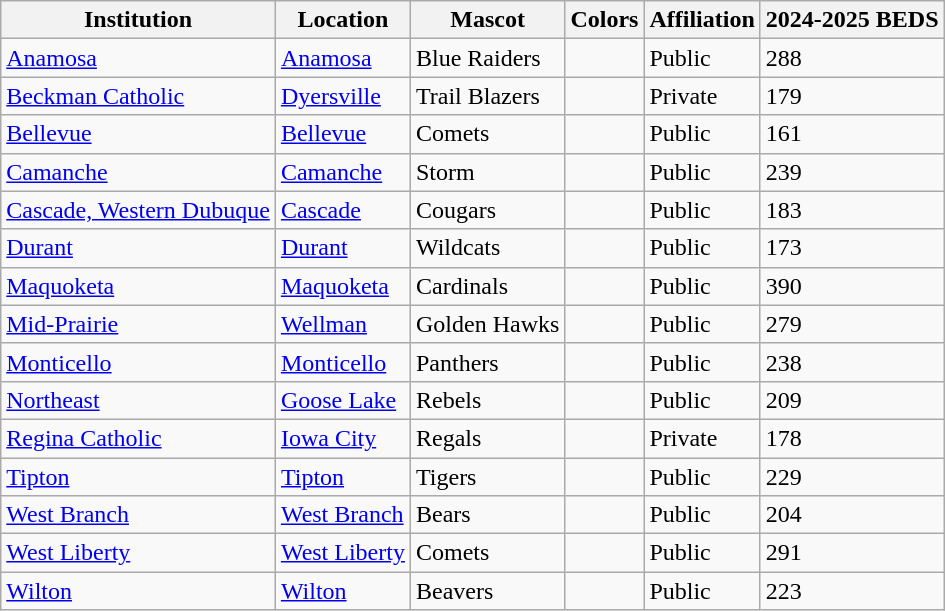<table class="wikitable sortable">
<tr>
<th>Institution</th>
<th>Location</th>
<th>Mascot</th>
<th>Colors</th>
<th>Affiliation</th>
<th>2024-2025 BEDS</th>
</tr>
<tr>
<td><a href='#'>Anamosa</a></td>
<td><a href='#'>Anamosa</a></td>
<td>Blue Raiders</td>
<td> </td>
<td>Public</td>
<td>288 </td>
</tr>
<tr>
<td><a href='#'>Beckman Catholic</a></td>
<td><a href='#'>Dyersville</a></td>
<td>Trail Blazers</td>
<td> </td>
<td>Private</td>
<td>179 </td>
</tr>
<tr>
<td><a href='#'>Bellevue</a></td>
<td><a href='#'>Bellevue</a></td>
<td>Comets</td>
<td> </td>
<td>Public</td>
<td>161 </td>
</tr>
<tr>
<td><a href='#'>Camanche</a></td>
<td><a href='#'>Camanche</a></td>
<td>Storm</td>
<td>  </td>
<td>Public</td>
<td>239 </td>
</tr>
<tr>
<td><a href='#'>Cascade, Western Dubuque</a></td>
<td><a href='#'>Cascade</a></td>
<td>Cougars</td>
<td> </td>
<td>Public</td>
<td>183 </td>
</tr>
<tr>
<td><a href='#'>Durant</a></td>
<td><a href='#'>Durant</a></td>
<td>Wildcats</td>
<td> </td>
<td>Public</td>
<td>173 </td>
</tr>
<tr>
<td><a href='#'>Maquoketa</a></td>
<td><a href='#'>Maquoketa</a></td>
<td>Cardinals</td>
<td> </td>
<td>Public</td>
<td>390 </td>
</tr>
<tr>
<td><a href='#'>Mid-Prairie</a></td>
<td><a href='#'>Wellman</a></td>
<td>Golden Hawks</td>
<td> </td>
<td>Public</td>
<td>279 </td>
</tr>
<tr>
<td><a href='#'>Monticello</a></td>
<td><a href='#'>Monticello</a></td>
<td>Panthers</td>
<td> </td>
<td>Public</td>
<td>238 </td>
</tr>
<tr>
<td><a href='#'>Northeast</a></td>
<td><a href='#'>Goose Lake</a></td>
<td>Rebels</td>
<td> </td>
<td>Public</td>
<td>209 </td>
</tr>
<tr>
<td><a href='#'>Regina Catholic</a></td>
<td><a href='#'>Iowa City</a></td>
<td>Regals</td>
<td> </td>
<td>Private</td>
<td>178 </td>
</tr>
<tr>
<td><a href='#'>Tipton</a></td>
<td><a href='#'>Tipton</a></td>
<td>Tigers</td>
<td> </td>
<td>Public</td>
<td>229 </td>
</tr>
<tr>
<td><a href='#'>West Branch</a></td>
<td><a href='#'>West Branch</a></td>
<td>Bears</td>
<td>  </td>
<td>Public</td>
<td>204 </td>
</tr>
<tr>
<td><a href='#'>West Liberty</a></td>
<td><a href='#'>West Liberty</a></td>
<td>Comets</td>
<td> </td>
<td>Public</td>
<td>291 </td>
</tr>
<tr>
<td><a href='#'>Wilton</a></td>
<td><a href='#'>Wilton</a></td>
<td>Beavers</td>
<td> </td>
<td>Public</td>
<td>223 </td>
</tr>
</table>
